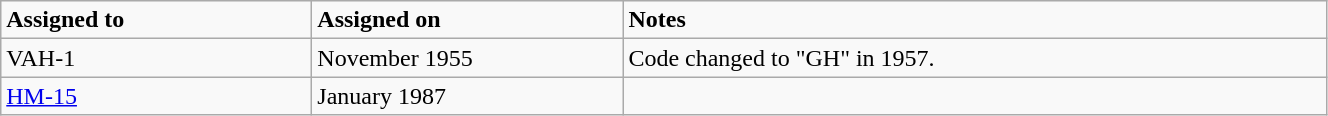<table class="wikitable" style="width: 70%;">
<tr>
<td style="width: 200px;"><strong>Assigned to</strong></td>
<td style="width: 200px;"><strong>Assigned on</strong></td>
<td><strong>Notes</strong></td>
</tr>
<tr>
<td>VAH-1</td>
<td>November 1955</td>
<td>Code changed to "GH" in 1957.</td>
</tr>
<tr>
<td><a href='#'>HM-15</a></td>
<td>January 1987</td>
<td></td>
</tr>
</table>
